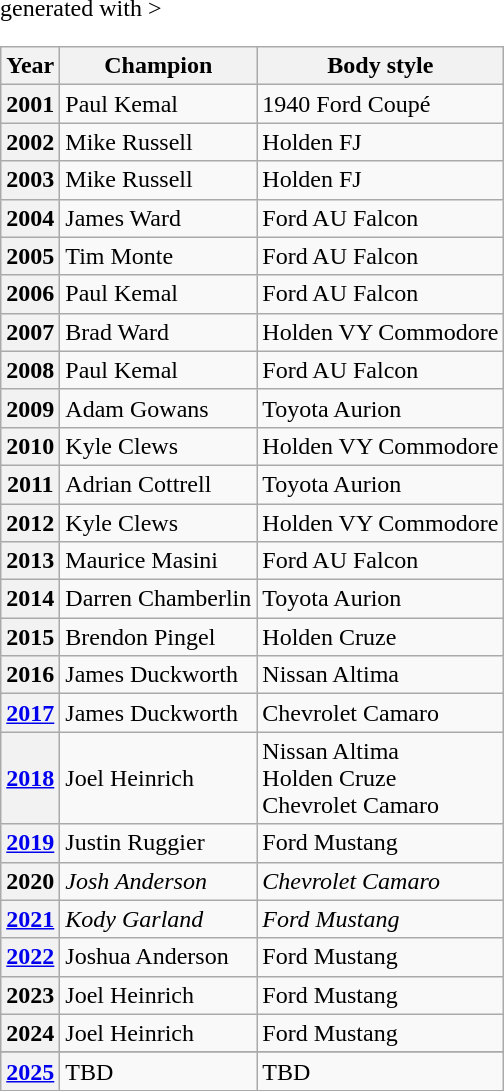<table class="wikitable" <hiddentext>generated with >
<tr style="font-weight:bold">
<th>Year</th>
<th>Champion</th>
<th>Body style</th>
</tr>
<tr>
<th>2001</th>
<td>Paul Kemal</td>
<td>1940 Ford Coupé</td>
</tr>
<tr>
<th>2002</th>
<td>Mike Russell</td>
<td>Holden FJ</td>
</tr>
<tr>
<th>2003</th>
<td>Mike Russell</td>
<td>Holden FJ</td>
</tr>
<tr>
<th>2004</th>
<td>James Ward</td>
<td>Ford AU Falcon</td>
</tr>
<tr>
<th>2005</th>
<td>Tim Monte</td>
<td>Ford AU Falcon</td>
</tr>
<tr>
<th>2006</th>
<td>Paul Kemal</td>
<td>Ford AU Falcon</td>
</tr>
<tr>
<th>2007</th>
<td>Brad Ward</td>
<td>Holden VY Commodore</td>
</tr>
<tr>
<th>2008</th>
<td>Paul Kemal</td>
<td>Ford AU Falcon</td>
</tr>
<tr>
<th>2009</th>
<td>Adam Gowans</td>
<td>Toyota Aurion</td>
</tr>
<tr>
<th>2010</th>
<td>Kyle Clews</td>
<td>Holden VY Commodore</td>
</tr>
<tr>
<th>2011</th>
<td>Adrian Cottrell</td>
<td>Toyota Aurion</td>
</tr>
<tr>
<th>2012</th>
<td>Kyle Clews</td>
<td>Holden VY Commodore</td>
</tr>
<tr>
<th>2013</th>
<td>Maurice Masini</td>
<td>Ford AU Falcon</td>
</tr>
<tr>
<th>2014</th>
<td>Darren Chamberlin</td>
<td>Toyota Aurion</td>
</tr>
<tr>
<th>2015</th>
<td>Brendon Pingel</td>
<td>Holden Cruze</td>
</tr>
<tr>
<th>2016</th>
<td>James Duckworth</td>
<td>Nissan Altima</td>
</tr>
<tr>
<th><a href='#'>2017</a></th>
<td>James Duckworth</td>
<td>Chevrolet Camaro</td>
</tr>
<tr>
<th><a href='#'>2018</a></th>
<td>Joel Heinrich</td>
<td>Nissan Altima <br> Holden Cruze <br> Chevrolet Camaro</td>
</tr>
<tr>
<th><a href='#'>2019</a></th>
<td>Justin Ruggier</td>
<td>Ford Mustang</td>
</tr>
<tr>
<th>2020 </th>
<td><em>Josh Anderson</em></td>
<td><em>Chevrolet Camaro</em></td>
</tr>
<tr>
<th><a href='#'>2021</a></th>
<td><em>Kody Garland</em></td>
<td><em>Ford Mustang</em></td>
</tr>
<tr>
<th><a href='#'>2022</a></th>
<td>Joshua Anderson</td>
<td>Ford Mustang</td>
</tr>
<tr>
<th>2023</th>
<td>Joel Heinrich</td>
<td>Ford Mustang</td>
</tr>
<tr>
<th>2024</th>
<td>Joel Heinrich</td>
<td>Ford Mustang</td>
</tr>
<tr>
</tr>
<tr>
<th><a href='#'>2025</a></th>
<td>TBD</td>
<td>TBD</td>
</tr>
</table>
